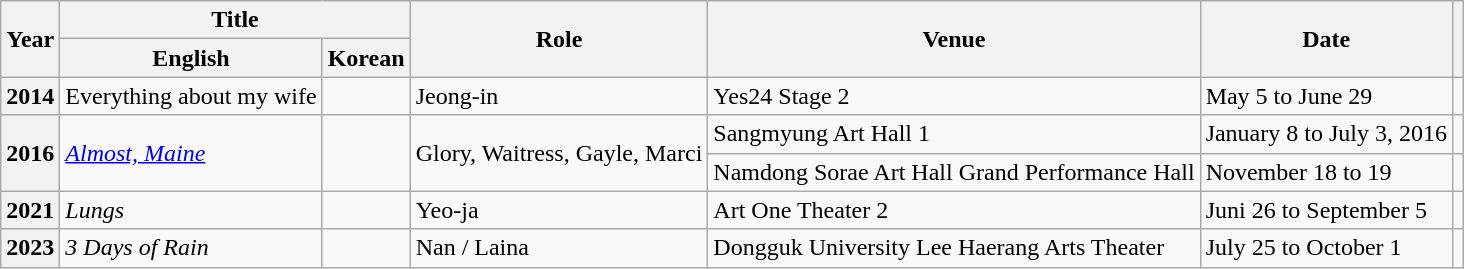<table class="wikitable sortable plainrowheaders">
<tr>
<th scope="col" rowspan="2">Year</th>
<th scope="col" colspan="2">Title</th>
<th scope="col" rowspan="2">Role</th>
<th scope="col" rowspan="2" class="unsortable">Venue</th>
<th scope="col" rowspan="2">Date</th>
<th rowspan="2" scope="col" class="unsortable"></th>
</tr>
<tr>
<th>English</th>
<th>Korean</th>
</tr>
<tr>
<th scope="row">2014</th>
<td>Everything about my wife</td>
<td></td>
<td>Jeong-in</td>
<td>Yes24 Stage 2</td>
<td>May 5 to June 29</td>
<td style="text-align:center;"></td>
</tr>
<tr>
<th scope="row" rowspan="2">2016</th>
<td rowspan="2"><em><a href='#'>Almost, Maine</a></em></td>
<td rowspan="2"></td>
<td rowspan="2">Glory, Waitress,  Gayle, Marci</td>
<td>Sangmyung Art Hall 1</td>
<td>January 8 to July 3, 2016</td>
<td style="text-align:center;"></td>
</tr>
<tr>
<td>Namdong Sorae Art Hall Grand Performance Hall</td>
<td>November 18 to 19</td>
<td style="text-align:center;"></td>
</tr>
<tr>
<th scope="row">2021</th>
<td><em>Lungs</em></td>
<td></td>
<td>Yeo-ja</td>
<td>Art One Theater 2</td>
<td>Juni 26 to September 5</td>
<td style="text-align:center;"></td>
</tr>
<tr>
<th scope="row">2023</th>
<td><em>3 Days of Rain</em></td>
<td></td>
<td>Nan / Laina</td>
<td>Dongguk University Lee Haerang Arts Theater</td>
<td>July 25 to October 1</td>
<td style="text-align:center;"></td>
</tr>
</table>
